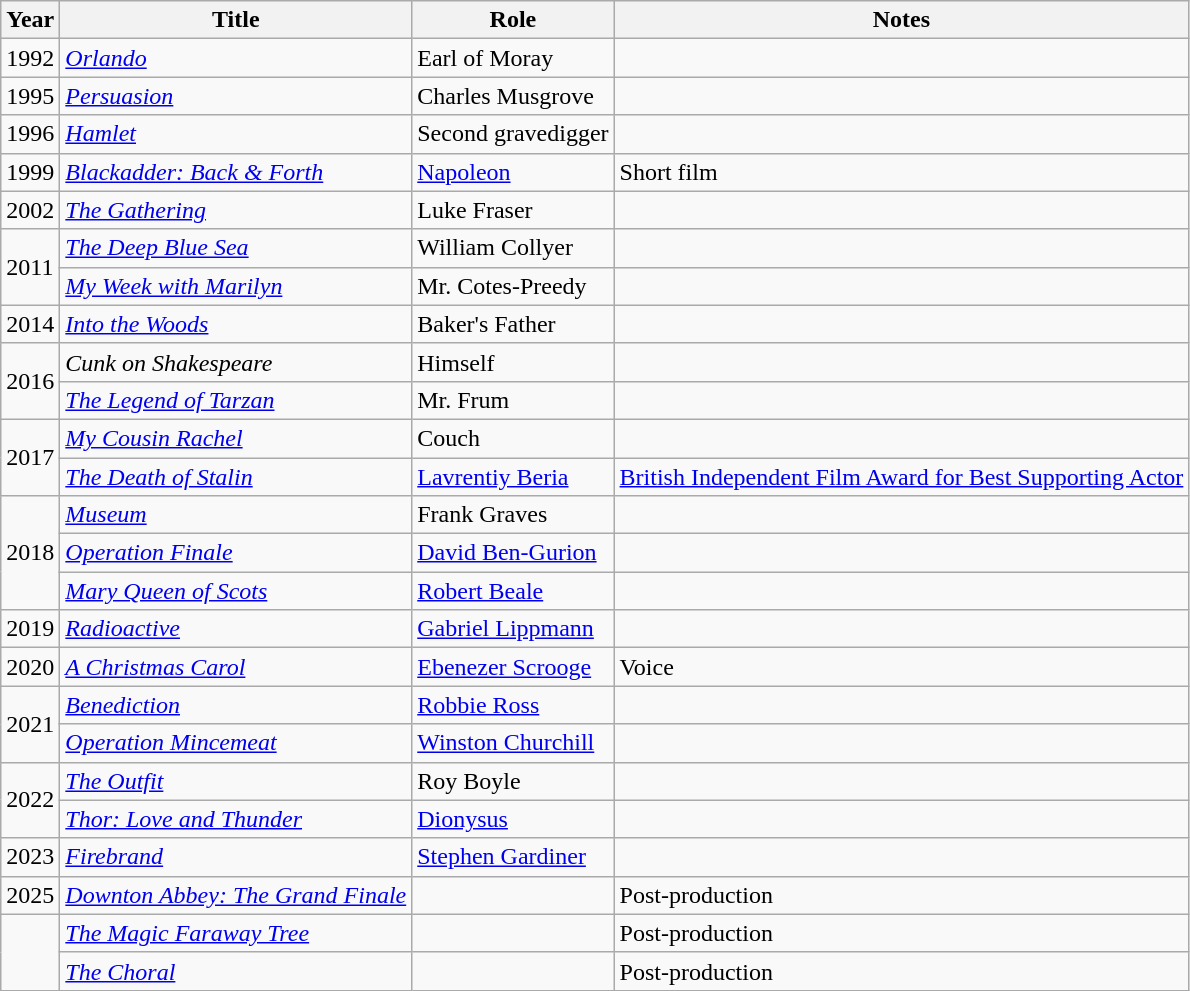<table class="wikitable unsortable">
<tr>
<th>Year</th>
<th>Title</th>
<th>Role</th>
<th class="unsortable">Notes</th>
</tr>
<tr>
<td>1992</td>
<td><em><a href='#'>Orlando</a></em></td>
<td>Earl of Moray</td>
<td></td>
</tr>
<tr>
<td>1995</td>
<td><em><a href='#'>Persuasion</a></em></td>
<td>Charles Musgrove</td>
<td></td>
</tr>
<tr>
<td>1996</td>
<td><em><a href='#'>Hamlet</a></em></td>
<td>Second gravedigger</td>
<td></td>
</tr>
<tr>
<td>1999</td>
<td><em><a href='#'>Blackadder: Back & Forth</a></em></td>
<td><a href='#'>Napoleon</a></td>
<td>Short film</td>
</tr>
<tr>
<td>2002</td>
<td><em><a href='#'>The Gathering</a></em></td>
<td>Luke Fraser</td>
<td></td>
</tr>
<tr>
<td rowspan="2">2011</td>
<td><em><a href='#'>The Deep Blue Sea</a></em></td>
<td>William Collyer</td>
<td></td>
</tr>
<tr>
<td><em><a href='#'>My Week with Marilyn</a></em></td>
<td>Mr. Cotes-Preedy</td>
<td></td>
</tr>
<tr>
<td>2014</td>
<td><em><a href='#'>Into the Woods</a></em></td>
<td>Baker's Father</td>
<td></td>
</tr>
<tr>
<td rowspan="2">2016</td>
<td><em>Cunk on Shakespeare</em></td>
<td>Himself</td>
<td></td>
</tr>
<tr>
<td><em><a href='#'>The Legend of Tarzan</a></em></td>
<td>Mr. Frum</td>
<td></td>
</tr>
<tr>
<td rowspan="2">2017</td>
<td><em><a href='#'>My Cousin Rachel</a></em></td>
<td>Couch</td>
<td></td>
</tr>
<tr>
<td><em><a href='#'>The Death of Stalin</a></em></td>
<td><a href='#'>Lavrentiy Beria</a></td>
<td><a href='#'>British Independent Film Award for Best Supporting Actor</a></td>
</tr>
<tr>
<td rowspan="3">2018</td>
<td><em><a href='#'>Museum</a></em></td>
<td>Frank Graves</td>
<td></td>
</tr>
<tr>
<td><em><a href='#'>Operation Finale</a></em></td>
<td><a href='#'>David Ben-Gurion</a></td>
<td></td>
</tr>
<tr>
<td><em><a href='#'>Mary Queen of Scots</a></em></td>
<td><a href='#'>Robert Beale</a></td>
<td></td>
</tr>
<tr>
<td>2019</td>
<td><em><a href='#'>Radioactive</a></em></td>
<td><a href='#'>Gabriel Lippmann</a></td>
<td></td>
</tr>
<tr>
<td>2020</td>
<td><em><a href='#'>A Christmas Carol</a></em></td>
<td><a href='#'>Ebenezer Scrooge</a></td>
<td>Voice</td>
</tr>
<tr>
<td rowspan="2">2021</td>
<td><em><a href='#'>Benediction</a></em></td>
<td><a href='#'>Robbie Ross</a></td>
<td></td>
</tr>
<tr>
<td><em><a href='#'>Operation Mincemeat</a></em></td>
<td><a href='#'>Winston Churchill</a></td>
<td></td>
</tr>
<tr>
<td rowspan="2">2022</td>
<td><em><a href='#'>The Outfit</a></em></td>
<td>Roy Boyle</td>
<td></td>
</tr>
<tr>
<td><em><a href='#'>Thor: Love and Thunder</a></em></td>
<td><a href='#'>Dionysus</a></td>
<td></td>
</tr>
<tr>
<td>2023</td>
<td><em><a href='#'>Firebrand</a></em></td>
<td><a href='#'>Stephen Gardiner</a></td>
<td></td>
</tr>
<tr>
<td>2025</td>
<td><em><a href='#'>Downton Abbey: The Grand Finale</a></em></td>
<td></td>
<td>Post-production</td>
</tr>
<tr>
<td rowspan="2"></td>
<td><em><a href='#'>The Magic Faraway Tree</a></em></td>
<td></td>
<td>Post-production</td>
</tr>
<tr>
<td><em><a href='#'>The Choral</a></em></td>
<td></td>
<td>Post-production</td>
</tr>
</table>
